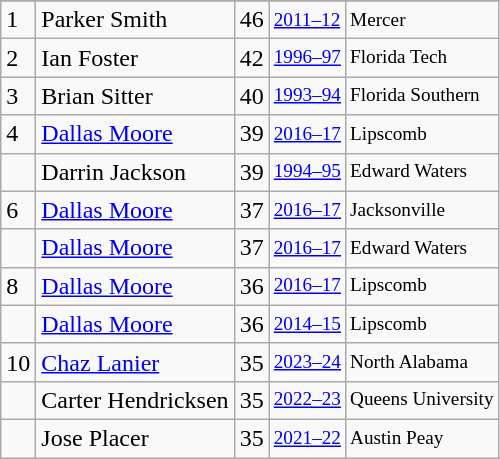<table class="wikitable">
<tr>
</tr>
<tr>
<td>1</td>
<td>Parker Smith</td>
<td>46</td>
<td style="font-size:80%;"><a href='#'>2011–12</a></td>
<td style="font-size:80%;">Mercer</td>
</tr>
<tr>
<td>2</td>
<td>Ian Foster</td>
<td>42</td>
<td style="font-size:80%;"><a href='#'>1996–97</a></td>
<td style="font-size:80%;">Florida Tech</td>
</tr>
<tr>
<td>3</td>
<td>Brian Sitter</td>
<td>40</td>
<td style="font-size:80%;"><a href='#'>1993–94</a></td>
<td style="font-size:80%;">Florida Southern</td>
</tr>
<tr>
<td>4</td>
<td><a href='#'>Dallas Moore</a></td>
<td>39</td>
<td style="font-size:80%;"><a href='#'>2016–17</a></td>
<td style="font-size:80%;">Lipscomb</td>
</tr>
<tr>
<td></td>
<td>Darrin Jackson</td>
<td>39</td>
<td style="font-size:80%;"><a href='#'>1994–95</a></td>
<td style="font-size:80%;">Edward Waters</td>
</tr>
<tr>
<td>6</td>
<td><a href='#'>Dallas Moore</a></td>
<td>37</td>
<td style="font-size:80%;"><a href='#'>2016–17</a></td>
<td style="font-size:80%;">Jacksonville</td>
</tr>
<tr>
<td></td>
<td><a href='#'>Dallas Moore</a></td>
<td>37</td>
<td style="font-size:80%;"><a href='#'>2016–17</a></td>
<td style="font-size:80%;">Edward Waters</td>
</tr>
<tr>
<td>8</td>
<td><a href='#'>Dallas Moore</a></td>
<td>36</td>
<td style="font-size:80%;"><a href='#'>2016–17</a></td>
<td style="font-size:80%;">Lipscomb</td>
</tr>
<tr>
<td></td>
<td><a href='#'>Dallas Moore</a></td>
<td>36</td>
<td style="font-size:80%;"><a href='#'>2014–15</a></td>
<td style="font-size:80%;">Lipscomb</td>
</tr>
<tr>
<td>10</td>
<td><a href='#'>Chaz Lanier</a></td>
<td>35</td>
<td style="font-size:80%;"><a href='#'>2023–24</a></td>
<td style="font-size:80%;">North Alabama</td>
</tr>
<tr>
<td></td>
<td>Carter Hendricksen</td>
<td>35</td>
<td style="font-size:80%;"><a href='#'>2022–23</a></td>
<td style="font-size:80%;">Queens University</td>
</tr>
<tr>
<td></td>
<td>Jose Placer</td>
<td>35</td>
<td style="font-size:80%;"><a href='#'>2021–22</a></td>
<td style="font-size:80%;">Austin Peay</td>
</tr>
</table>
